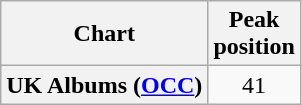<table class="wikitable plainrowheaders" style="text-align:center;" border="1">
<tr>
<th scope="col">Chart</th>
<th scope="col">Peak<br>position</th>
</tr>
<tr>
<th scope="row">UK Albums (<a href='#'>OCC</a>)</th>
<td>41</td>
</tr>
</table>
